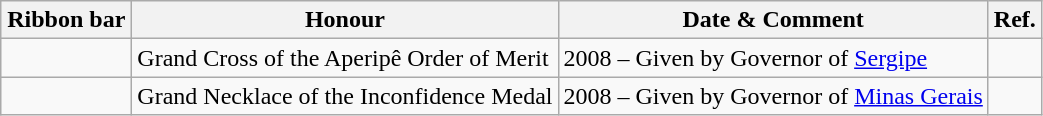<table class="wikitable">
<tr>
<th style="width:80px;">Ribbon bar</th>
<th>Honour</th>
<th>Date & Comment</th>
<th>Ref.</th>
</tr>
<tr>
<td></td>
<td>Grand Cross of the Aperipê Order of Merit</td>
<td>2008 – Given by Governor of <a href='#'>Sergipe</a></td>
<td></td>
</tr>
<tr>
<td></td>
<td>Grand Necklace of the Inconfidence Medal</td>
<td>2008 – Given by Governor of <a href='#'>Minas Gerais</a></td>
<td></td>
</tr>
</table>
